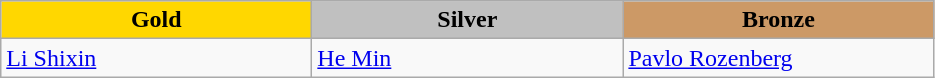<table class="wikitable" style="text-align:left">
<tr align="center">
<td width=200 bgcolor=gold><strong>Gold</strong></td>
<td width=200 bgcolor=silver><strong>Silver</strong></td>
<td width=200 bgcolor=CC9966><strong>Bronze</strong></td>
</tr>
<tr>
<td><a href='#'>Li Shixin</a><br> <em></em></td>
<td><a href='#'>He Min</a><br> <em></em></td>
<td><a href='#'>Pavlo Rozenberg</a><br> <em></em></td>
</tr>
</table>
